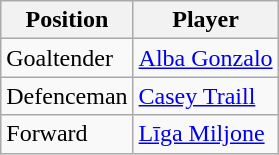<table class="wikitable">
<tr>
<th>Position</th>
<th>Player</th>
</tr>
<tr>
<td>Goaltender</td>
<td> <a href='#'>Alba Gonzalo</a></td>
</tr>
<tr>
<td>Defenceman</td>
<td> <a href='#'>Casey Traill</a></td>
</tr>
<tr>
<td>Forward</td>
<td> <a href='#'>Līga Miljone</a></td>
</tr>
</table>
